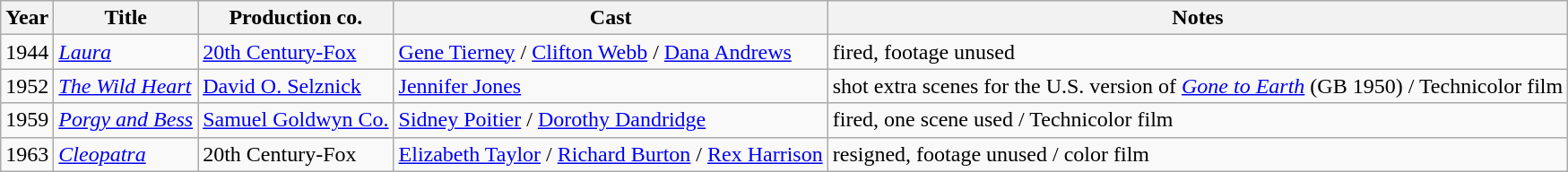<table class="wikitable sortable">
<tr>
<th>Year</th>
<th>Title</th>
<th>Production co.</th>
<th>Cast</th>
<th>Notes</th>
</tr>
<tr>
<td>1944</td>
<td><em><a href='#'>Laura</a></em></td>
<td><a href='#'>20th Century-Fox</a></td>
<td><a href='#'>Gene Tierney</a> / <a href='#'>Clifton Webb</a> / <a href='#'>Dana Andrews</a></td>
<td>fired, footage unused</td>
</tr>
<tr>
<td>1952</td>
<td><em><a href='#'>The Wild Heart</a></em></td>
<td><a href='#'>David O. Selznick</a></td>
<td><a href='#'>Jennifer Jones</a></td>
<td>shot extra scenes for the U.S. version of <em><a href='#'>Gone to Earth</a></em> (GB 1950) / Technicolor film</td>
</tr>
<tr>
<td>1959</td>
<td><em><a href='#'>Porgy and Bess</a></em></td>
<td><a href='#'>Samuel Goldwyn Co.</a></td>
<td><a href='#'>Sidney Poitier</a> / <a href='#'>Dorothy Dandridge</a></td>
<td>fired, one scene used / Technicolor film</td>
</tr>
<tr>
<td>1963</td>
<td><em><a href='#'>Cleopatra</a></em></td>
<td>20th Century-Fox</td>
<td><a href='#'>Elizabeth Taylor</a> / <a href='#'>Richard Burton</a> / <a href='#'>Rex Harrison</a></td>
<td>resigned, footage unused / color film</td>
</tr>
</table>
